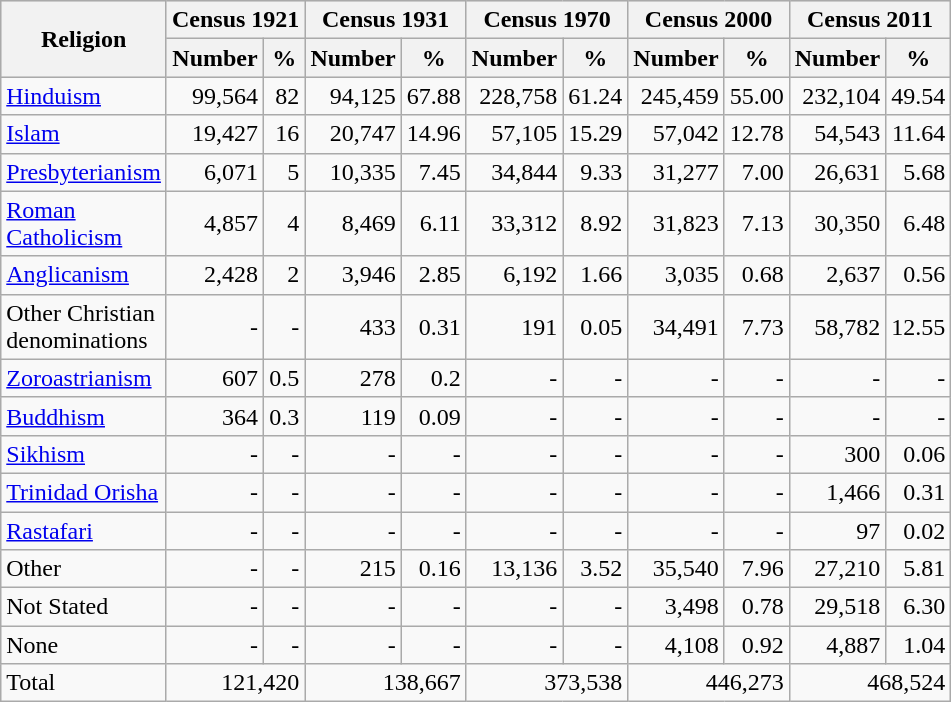<table class="wikitable" style="text-align: right;">
<tr bgcolor="#e0e0e0">
<th width="100pt" rowspan="2">Religion</th>
<th colspan="2">Census 1921</th>
<th colspan="2">Census 1931</th>
<th colspan="2">Census 1970</th>
<th colspan="2">Census 2000</th>
<th colspan="2">Census 2011</th>
</tr>
<tr bgcolor="#e0e0e0">
<th>Number</th>
<th>%</th>
<th>Number</th>
<th>%</th>
<th>Number</th>
<th>%</th>
<th>Number</th>
<th>%</th>
<th>Number</th>
<th>%</th>
</tr>
<tr>
<td align=left><a href='#'>Hinduism</a></td>
<td>99,564</td>
<td>82</td>
<td>94,125</td>
<td>67.88</td>
<td>228,758</td>
<td>61.24</td>
<td>245,459</td>
<td>55.00</td>
<td>232,104</td>
<td>49.54</td>
</tr>
<tr>
<td align=left><a href='#'>Islam</a></td>
<td>19,427</td>
<td>16</td>
<td>20,747</td>
<td>14.96</td>
<td>57,105</td>
<td>15.29</td>
<td>57,042</td>
<td>12.78</td>
<td>54,543</td>
<td>11.64</td>
</tr>
<tr>
<td align=left><a href='#'>Presbyterianism</a></td>
<td>6,071</td>
<td>5</td>
<td>10,335</td>
<td>7.45</td>
<td>34,844</td>
<td>9.33</td>
<td>31,277</td>
<td>7.00</td>
<td>26,631</td>
<td>5.68</td>
</tr>
<tr>
<td align=left><a href='#'>Roman Catholicism</a></td>
<td>4,857</td>
<td>4</td>
<td>8,469</td>
<td>6.11</td>
<td>33,312</td>
<td>8.92</td>
<td>31,823</td>
<td>7.13</td>
<td>30,350</td>
<td>6.48</td>
</tr>
<tr>
<td align=left><a href='#'>Anglicanism</a></td>
<td>2,428</td>
<td>2</td>
<td>3,946</td>
<td>2.85</td>
<td>6,192</td>
<td>1.66</td>
<td>3,035</td>
<td>0.68</td>
<td>2,637</td>
<td>0.56</td>
</tr>
<tr>
<td align=left>Other Christian denominations</td>
<td>-</td>
<td>-</td>
<td>433</td>
<td>0.31</td>
<td>191</td>
<td>0.05</td>
<td>34,491</td>
<td>7.73</td>
<td>58,782</td>
<td>12.55</td>
</tr>
<tr>
<td align=left><a href='#'>Zoroastrianism</a></td>
<td>607</td>
<td>0.5</td>
<td>278</td>
<td>0.2</td>
<td>-</td>
<td>-</td>
<td>-</td>
<td>-</td>
<td>-</td>
<td>-</td>
</tr>
<tr>
<td align=left><a href='#'>Buddhism</a></td>
<td>364</td>
<td>0.3</td>
<td>119</td>
<td>0.09</td>
<td>-</td>
<td>-</td>
<td>-</td>
<td>-</td>
<td>-</td>
<td>-</td>
</tr>
<tr>
<td align=left><a href='#'>Sikhism</a></td>
<td>-</td>
<td>-</td>
<td>-</td>
<td>-</td>
<td>-</td>
<td>-</td>
<td>-</td>
<td>-</td>
<td>300</td>
<td>0.06</td>
</tr>
<tr>
<td align=left><a href='#'>Trinidad Orisha</a></td>
<td>-</td>
<td>-</td>
<td>-</td>
<td>-</td>
<td>-</td>
<td>-</td>
<td>-</td>
<td>-</td>
<td>1,466</td>
<td>0.31</td>
</tr>
<tr>
<td align=left><a href='#'>Rastafari</a></td>
<td>-</td>
<td>-</td>
<td>-</td>
<td>-</td>
<td>-</td>
<td>-</td>
<td>-</td>
<td>-</td>
<td>97</td>
<td>0.02</td>
</tr>
<tr>
<td align=left>Other</td>
<td>-</td>
<td>-</td>
<td>215</td>
<td>0.16</td>
<td>13,136</td>
<td>3.52</td>
<td>35,540</td>
<td>7.96</td>
<td>27,210</td>
<td>5.81</td>
</tr>
<tr>
<td align=left>Not Stated</td>
<td>-</td>
<td>-</td>
<td>-</td>
<td>-</td>
<td>-</td>
<td>-</td>
<td>3,498</td>
<td>0.78</td>
<td>29,518</td>
<td>6.30</td>
</tr>
<tr>
<td align=left>None</td>
<td>-</td>
<td>-</td>
<td>-</td>
<td>-</td>
<td>-</td>
<td>-</td>
<td>4,108</td>
<td>0.92</td>
<td>4,887</td>
<td>1.04</td>
</tr>
<tr>
<td align=left>Total</td>
<td colspan="2">121,420</td>
<td colspan="2">138,667</td>
<td colspan="2">373,538</td>
<td colspan="2">446,273</td>
<td colspan="2">468,524</td>
</tr>
</table>
